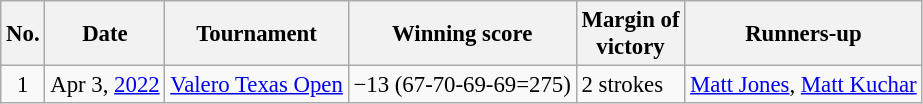<table class="wikitable" style="font-size:95%;">
<tr>
<th>No.</th>
<th>Date</th>
<th>Tournament</th>
<th>Winning score</th>
<th>Margin of<br>victory</th>
<th>Runners-up</th>
</tr>
<tr>
<td align=center>1</td>
<td align=right>Apr 3, <a href='#'>2022</a></td>
<td><a href='#'>Valero Texas Open</a></td>
<td>−13 (67-70-69-69=275)</td>
<td>2 strokes</td>
<td> <a href='#'>Matt Jones</a>,  <a href='#'>Matt Kuchar</a></td>
</tr>
</table>
